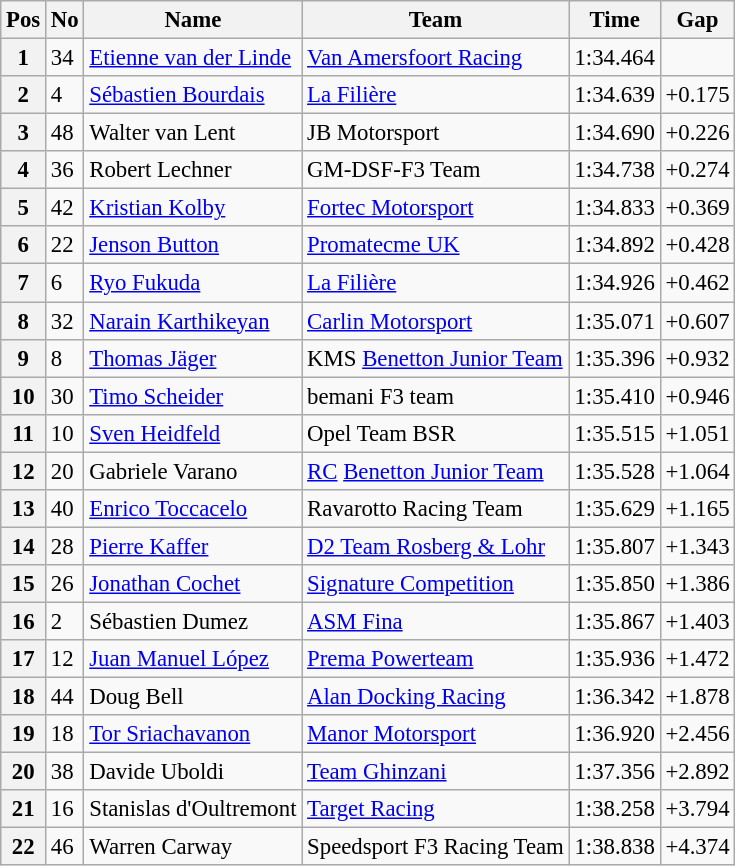<table class="wikitable" style="font-size: 95%">
<tr>
<th>Pos</th>
<th>No</th>
<th>Name</th>
<th>Team</th>
<th>Time</th>
<th>Gap</th>
</tr>
<tr>
<th>1</th>
<td>34</td>
<td> <a href='#'>Etienne van der Linde</a></td>
<td><a href='#'>Van Amersfoort Racing</a></td>
<td>1:34.464</td>
<td></td>
</tr>
<tr>
<th>2</th>
<td>4</td>
<td> <a href='#'>Sébastien Bourdais</a></td>
<td><a href='#'>La Filière</a></td>
<td>1:34.639</td>
<td>+0.175</td>
</tr>
<tr>
<th>3</th>
<td>48</td>
<td> Walter van Lent</td>
<td>JB Motorsport</td>
<td>1:34.690</td>
<td>+0.226</td>
</tr>
<tr>
<th>4</th>
<td>36</td>
<td> Robert Lechner</td>
<td>GM-DSF-F3 Team</td>
<td>1:34.738</td>
<td>+0.274</td>
</tr>
<tr>
<th>5</th>
<td>42</td>
<td> <a href='#'>Kristian Kolby</a></td>
<td><a href='#'>Fortec Motorsport</a></td>
<td>1:34.833</td>
<td>+0.369</td>
</tr>
<tr>
<th>6</th>
<td>22</td>
<td> <a href='#'>Jenson Button</a></td>
<td><a href='#'>Promatecme UK</a></td>
<td>1:34.892</td>
<td>+0.428</td>
</tr>
<tr>
<th>7</th>
<td>6</td>
<td> <a href='#'>Ryo Fukuda</a></td>
<td><a href='#'>La Filière</a></td>
<td>1:34.926</td>
<td>+0.462</td>
</tr>
<tr>
<th>8</th>
<td>32</td>
<td> <a href='#'>Narain Karthikeyan</a></td>
<td><a href='#'>Carlin Motorsport</a></td>
<td>1:35.071</td>
<td>+0.607</td>
</tr>
<tr>
<th>9</th>
<td>8</td>
<td> <a href='#'>Thomas Jäger</a></td>
<td>KMS <a href='#'>Benetton Junior Team</a></td>
<td>1:35.396</td>
<td>+0.932</td>
</tr>
<tr>
<th>10</th>
<td>30</td>
<td> <a href='#'>Timo Scheider</a></td>
<td>bemani F3 team</td>
<td>1:35.410</td>
<td>+0.946</td>
</tr>
<tr>
<th>11</th>
<td>10</td>
<td> <a href='#'>Sven Heidfeld</a></td>
<td>Opel Team BSR</td>
<td>1:35.515</td>
<td>+1.051</td>
</tr>
<tr>
<th>12</th>
<td>20</td>
<td> Gabriele Varano</td>
<td><a href='#'>RC</a> <a href='#'>Benetton Junior Team</a></td>
<td>1:35.528</td>
<td>+1.064</td>
</tr>
<tr>
<th>13</th>
<td>40</td>
<td> <a href='#'>Enrico Toccacelo</a></td>
<td>Ravarotto Racing Team</td>
<td>1:35.629</td>
<td>+1.165</td>
</tr>
<tr>
<th>14</th>
<td>28</td>
<td> <a href='#'>Pierre Kaffer</a></td>
<td><a href='#'>D2 Team Rosberg & Lohr</a></td>
<td>1:35.807</td>
<td>+1.343</td>
</tr>
<tr>
<th>15</th>
<td>26</td>
<td> <a href='#'>Jonathan Cochet</a></td>
<td><a href='#'>Signature Competition</a></td>
<td>1:35.850</td>
<td>+1.386</td>
</tr>
<tr>
<th>16</th>
<td>2</td>
<td> Sébastien Dumez</td>
<td><a href='#'>ASM Fina</a></td>
<td>1:35.867</td>
<td>+1.403</td>
</tr>
<tr>
<th>17</th>
<td>12</td>
<td> <a href='#'>Juan Manuel López</a></td>
<td><a href='#'>Prema Powerteam</a></td>
<td>1:35.936</td>
<td>+1.472</td>
</tr>
<tr>
<th>18</th>
<td>44</td>
<td> Doug Bell</td>
<td><a href='#'>Alan Docking Racing</a></td>
<td>1:36.342</td>
<td>+1.878</td>
</tr>
<tr>
<th>19</th>
<td>18</td>
<td> <a href='#'>Tor Sriachavanon</a></td>
<td><a href='#'>Manor Motorsport</a></td>
<td>1:36.920</td>
<td>+2.456</td>
</tr>
<tr>
<th>20</th>
<td>38</td>
<td> Davide Uboldi</td>
<td><a href='#'>Team Ghinzani</a></td>
<td>1:37.356</td>
<td>+2.892</td>
</tr>
<tr>
<th>21</th>
<td>16</td>
<td> Stanislas d'Oultremont</td>
<td><a href='#'>Target Racing</a></td>
<td>1:38.258</td>
<td>+3.794</td>
</tr>
<tr>
<th>22</th>
<td>46</td>
<td> Warren Carway</td>
<td>Speedsport F3 Racing Team</td>
<td>1:38.838</td>
<td>+4.374</td>
</tr>
</table>
